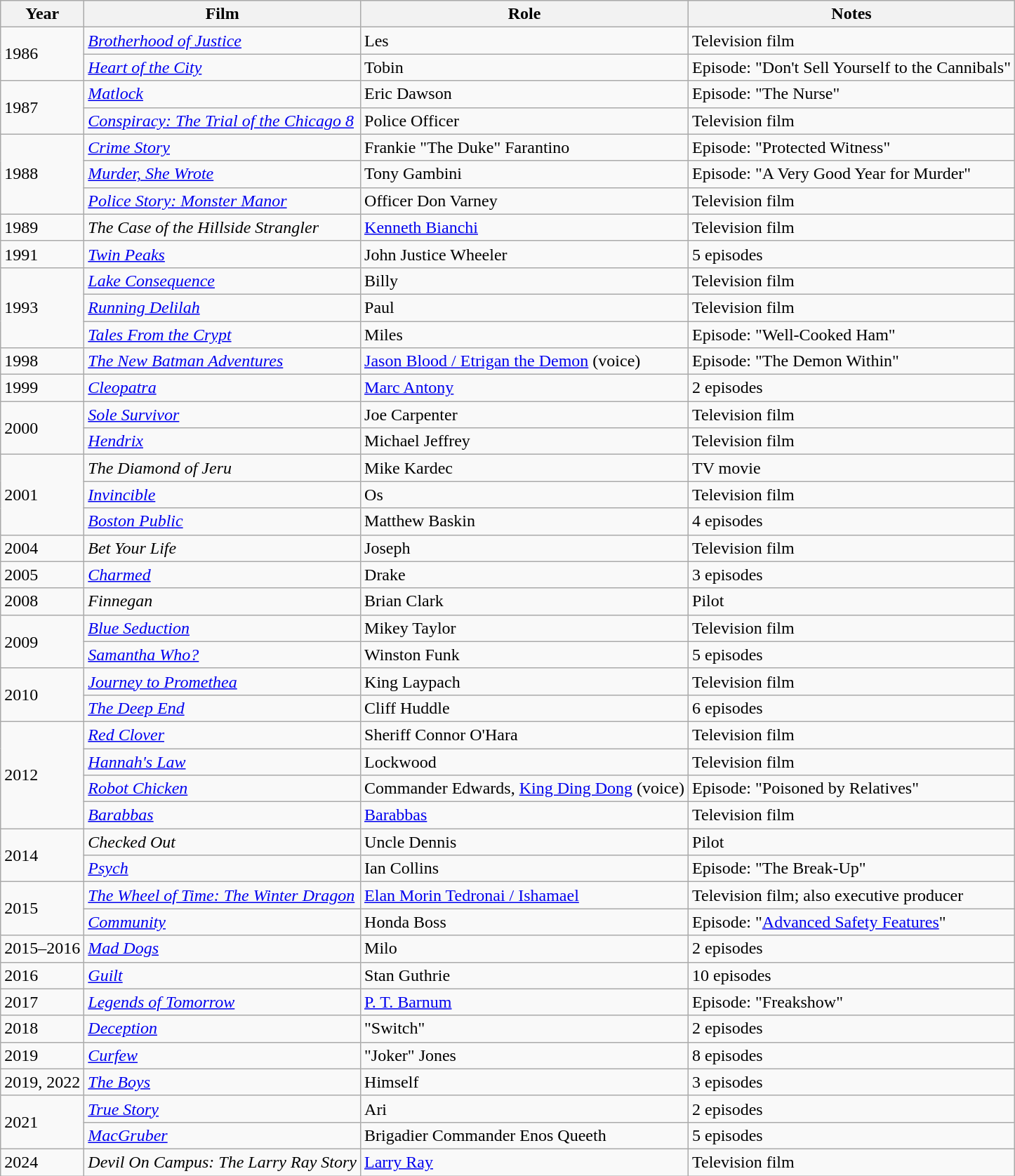<table class="wikitable sortable">
<tr>
<th>Year</th>
<th>Film</th>
<th>Role</th>
<th class="unsortable">Notes</th>
</tr>
<tr>
<td rowspan="2">1986</td>
<td><em><a href='#'>Brotherhood of Justice</a></em></td>
<td>Les</td>
<td>Television film</td>
</tr>
<tr>
<td><em><a href='#'>Heart of the City</a></em></td>
<td>Tobin</td>
<td>Episode: "Don't Sell Yourself to the Cannibals"</td>
</tr>
<tr>
<td rowspan="2">1987</td>
<td><em><a href='#'>Matlock</a></em></td>
<td>Eric Dawson</td>
<td>Episode: "The Nurse"</td>
</tr>
<tr>
<td><em><a href='#'>Conspiracy: The Trial of the Chicago 8</a></em></td>
<td>Police Officer</td>
<td>Television film</td>
</tr>
<tr>
<td rowspan="3">1988</td>
<td><em><a href='#'>Crime Story</a></em></td>
<td>Frankie "The Duke" Farantino</td>
<td>Episode: "Protected Witness"</td>
</tr>
<tr>
<td><em><a href='#'>Murder, She Wrote</a></em></td>
<td>Tony Gambini</td>
<td>Episode: "A Very Good Year for Murder"</td>
</tr>
<tr>
<td><em><a href='#'>Police Story: Monster Manor</a></em></td>
<td>Officer Don Varney</td>
<td>Television film</td>
</tr>
<tr>
<td>1989</td>
<td data-sort-value="Case of the Hillside Strangler, The"><em>The Case of the Hillside Strangler</em></td>
<td><a href='#'>Kenneth Bianchi</a></td>
<td>Television film</td>
</tr>
<tr>
<td>1991</td>
<td><em><a href='#'>Twin Peaks</a></em></td>
<td>John Justice Wheeler</td>
<td>5 episodes</td>
</tr>
<tr>
<td rowspan="3">1993</td>
<td><em><a href='#'>Lake Consequence</a></em></td>
<td>Billy</td>
<td>Television film</td>
</tr>
<tr>
<td><em><a href='#'>Running Delilah</a></em></td>
<td>Paul</td>
<td>Television film</td>
</tr>
<tr>
<td><em><a href='#'>Tales From the Crypt</a></em></td>
<td>Miles</td>
<td>Episode: "Well-Cooked Ham"</td>
</tr>
<tr>
<td>1998</td>
<td data-sort-value="New Batman Adventures, The"><em><a href='#'>The New Batman Adventures</a></em></td>
<td><a href='#'>Jason Blood / Etrigan the Demon</a> (voice)</td>
<td>Episode: "The Demon Within"</td>
</tr>
<tr>
<td>1999</td>
<td><em><a href='#'>Cleopatra</a></em></td>
<td><a href='#'>Marc Antony</a></td>
<td>2 episodes</td>
</tr>
<tr>
<td rowspan="2">2000</td>
<td><em><a href='#'>Sole Survivor</a></em></td>
<td>Joe Carpenter</td>
<td>Television film</td>
</tr>
<tr>
<td><em><a href='#'>Hendrix</a></em></td>
<td>Michael Jeffrey</td>
<td>Television film</td>
</tr>
<tr>
<td rowspan="3">2001</td>
<td data-sort-value="Diamond of Jeru, The"><em>The Diamond of Jeru</em></td>
<td>Mike Kardec</td>
<td>TV movie</td>
</tr>
<tr>
<td><em><a href='#'>Invincible</a></em></td>
<td>Os</td>
<td>Television film</td>
</tr>
<tr>
<td><em><a href='#'>Boston Public</a></em></td>
<td>Matthew Baskin</td>
<td>4 episodes</td>
</tr>
<tr>
<td>2004</td>
<td><em>Bet Your Life</em></td>
<td>Joseph</td>
<td>Television film</td>
</tr>
<tr>
<td>2005</td>
<td><em><a href='#'>Charmed</a></em></td>
<td>Drake</td>
<td>3 episodes</td>
</tr>
<tr>
<td>2008</td>
<td><em>Finnegan</em></td>
<td>Brian Clark</td>
<td>Pilot</td>
</tr>
<tr>
<td rowspan="2">2009</td>
<td><em><a href='#'>Blue Seduction</a></em></td>
<td>Mikey Taylor</td>
<td>Television film</td>
</tr>
<tr>
<td><em><a href='#'>Samantha Who?</a></em></td>
<td>Winston Funk</td>
<td>5 episodes</td>
</tr>
<tr>
<td rowspan="2">2010</td>
<td><em><a href='#'>Journey to Promethea</a></em></td>
<td>King Laypach</td>
<td>Television film</td>
</tr>
<tr>
<td data-sort-value="Deep End, The"><em><a href='#'>The Deep End</a></em></td>
<td>Cliff Huddle</td>
<td>6 episodes</td>
</tr>
<tr>
<td rowspan="4">2012</td>
<td><em><a href='#'>Red Clover</a></em></td>
<td>Sheriff Connor O'Hara</td>
<td>Television film</td>
</tr>
<tr>
<td><em><a href='#'>Hannah's Law</a></em></td>
<td>Lockwood</td>
<td>Television film</td>
</tr>
<tr>
<td><em><a href='#'>Robot Chicken</a></em></td>
<td>Commander Edwards, <a href='#'>King Ding Dong</a> (voice)</td>
<td>Episode: "Poisoned by Relatives"</td>
</tr>
<tr>
<td><em><a href='#'>Barabbas</a></em></td>
<td><a href='#'>Barabbas</a></td>
<td>Television film</td>
</tr>
<tr>
<td rowspan="2">2014</td>
<td><em>Checked Out</em></td>
<td>Uncle Dennis</td>
<td>Pilot</td>
</tr>
<tr>
<td><em><a href='#'>Psych</a></em></td>
<td>Ian Collins</td>
<td>Episode: "The Break-Up"</td>
</tr>
<tr>
<td rowspan="2">2015</td>
<td data-sort-value="Wheel of Time: The Winter Dragon, The"><em><a href='#'>The Wheel of Time: The Winter Dragon</a></em></td>
<td><a href='#'>Elan Morin Tedronai / Ishamael</a></td>
<td>Television film; also executive producer</td>
</tr>
<tr>
<td><em><a href='#'>Community</a></em></td>
<td>Honda Boss</td>
<td>Episode: "<a href='#'>Advanced Safety Features</a>"</td>
</tr>
<tr>
<td>2015–2016</td>
<td><em><a href='#'>Mad Dogs</a></em></td>
<td>Milo</td>
<td>2 episodes</td>
</tr>
<tr>
<td>2016</td>
<td><em><a href='#'>Guilt</a></em></td>
<td>Stan Guthrie</td>
<td>10 episodes</td>
</tr>
<tr>
<td>2017</td>
<td><em><a href='#'>Legends of Tomorrow</a></em></td>
<td><a href='#'>P. T. Barnum</a></td>
<td>Episode: "Freakshow"</td>
</tr>
<tr>
<td>2018</td>
<td><em><a href='#'>Deception</a></em></td>
<td>"Switch"</td>
<td>2 episodes</td>
</tr>
<tr>
<td>2019</td>
<td><em><a href='#'>Curfew</a></em></td>
<td>"Joker" Jones</td>
<td>8 episodes</td>
</tr>
<tr>
<td>2019, 2022</td>
<td data-sort-value="Boys, The"><em><a href='#'>The Boys</a></em></td>
<td>Himself</td>
<td>3 episodes</td>
</tr>
<tr>
<td rowspan="2">2021</td>
<td><em><a href='#'>True Story</a></em></td>
<td>Ari</td>
<td>2 episodes</td>
</tr>
<tr>
<td><em><a href='#'>MacGruber</a></em></td>
<td>Brigadier Commander Enos Queeth</td>
<td>5 episodes</td>
</tr>
<tr>
<td>2024</td>
<td><em>Devil On Campus: The Larry Ray Story</em></td>
<td><a href='#'>Larry Ray</a></td>
<td>Television film</td>
</tr>
</table>
